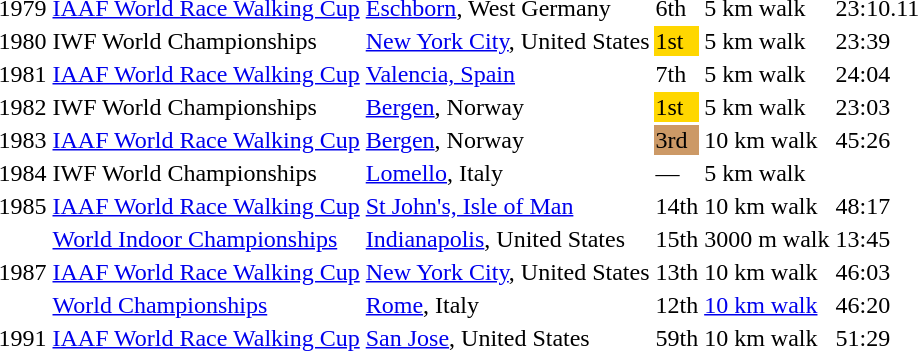<table>
<tr>
<td>1979</td>
<td><a href='#'>IAAF World Race Walking Cup</a></td>
<td><a href='#'>Eschborn</a>, West Germany</td>
<td>6th</td>
<td>5 km walk</td>
<td>23:10.11</td>
</tr>
<tr>
<td>1980</td>
<td>IWF World Championships</td>
<td><a href='#'>New York City</a>, United States</td>
<td bgcolor=gold>1st</td>
<td>5 km walk</td>
<td>23:39</td>
</tr>
<tr>
<td>1981</td>
<td><a href='#'>IAAF World Race Walking Cup</a></td>
<td><a href='#'>Valencia, Spain</a></td>
<td>7th</td>
<td>5 km walk</td>
<td>24:04</td>
</tr>
<tr>
<td>1982</td>
<td>IWF World Championships</td>
<td><a href='#'>Bergen</a>, Norway</td>
<td bgcolor=gold>1st</td>
<td>5 km walk</td>
<td>23:03</td>
</tr>
<tr>
<td>1983</td>
<td><a href='#'>IAAF World Race Walking Cup</a></td>
<td><a href='#'>Bergen</a>, Norway</td>
<td bgcolor=cc9966>3rd</td>
<td>10 km walk</td>
<td>45:26</td>
</tr>
<tr>
<td>1984</td>
<td>IWF World Championships</td>
<td><a href='#'>Lomello</a>, Italy</td>
<td>—</td>
<td>5 km walk</td>
<td></td>
</tr>
<tr>
<td>1985</td>
<td><a href='#'>IAAF World Race Walking Cup</a></td>
<td><a href='#'>St John's, Isle of Man</a></td>
<td>14th</td>
<td>10 km walk</td>
<td>48:17</td>
</tr>
<tr>
<td rowspan=3>1987</td>
<td><a href='#'>World Indoor Championships</a></td>
<td><a href='#'>Indianapolis</a>, United States</td>
<td>15th</td>
<td>3000 m walk</td>
<td>13:45</td>
</tr>
<tr>
<td><a href='#'>IAAF World Race Walking Cup</a></td>
<td><a href='#'>New York City</a>, United States</td>
<td>13th</td>
<td>10 km walk</td>
<td>46:03</td>
</tr>
<tr>
<td><a href='#'>World Championships</a></td>
<td><a href='#'>Rome</a>, Italy</td>
<td>12th</td>
<td><a href='#'>10 km walk</a></td>
<td>46:20</td>
</tr>
<tr>
<td>1991</td>
<td><a href='#'>IAAF World Race Walking Cup</a></td>
<td><a href='#'>San Jose</a>, United States</td>
<td>59th</td>
<td>10 km walk</td>
<td>51:29</td>
</tr>
</table>
